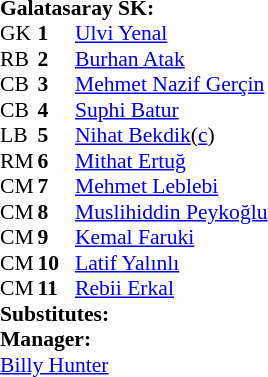<table style="font-size: 90%" cellspacing="0" cellpadding="0">
<tr>
<td colspan="4"><strong>Galatasaray SK:</strong></td>
</tr>
<tr>
<th width="25"></th>
<th width="25"></th>
</tr>
<tr>
<td>GK</td>
<td><strong>1</strong></td>
<td> <a href='#'>Ulvi Yenal</a></td>
</tr>
<tr>
<td>RB</td>
<td><strong>2</strong></td>
<td> <a href='#'>Burhan Atak</a></td>
</tr>
<tr>
<td>CB</td>
<td><strong>3</strong></td>
<td> <a href='#'>Mehmet Nazif Gerçin</a></td>
</tr>
<tr>
<td>CB</td>
<td><strong>4</strong></td>
<td> <a href='#'>Suphi Batur</a></td>
</tr>
<tr>
<td>LB</td>
<td><strong>5</strong></td>
<td> <a href='#'>Nihat Bekdik</a>(<a href='#'>c</a>)</td>
</tr>
<tr>
<td>RM</td>
<td><strong>6</strong></td>
<td> <a href='#'>Mithat Ertuğ</a></td>
</tr>
<tr>
<td>CM</td>
<td><strong>7</strong></td>
<td> <a href='#'>Mehmet Leblebi</a></td>
</tr>
<tr>
<td>CM</td>
<td><strong>8</strong></td>
<td> <a href='#'>Muslihiddin Peykoğlu</a></td>
</tr>
<tr>
<td>CM</td>
<td><strong>9</strong></td>
<td> <a href='#'>Kemal Faruki</a></td>
</tr>
<tr>
<td>CM</td>
<td><strong>10</strong></td>
<td> <a href='#'>Latif Yalınlı</a></td>
</tr>
<tr>
<td>CM</td>
<td><strong>11</strong></td>
<td> <a href='#'>Rebii Erkal</a></td>
</tr>
<tr>
<td colspan=4><strong>Substitutes:</strong></td>
</tr>
<tr>
<td colspan=4><strong>Manager:</strong></td>
</tr>
<tr>
<td colspan="4"> <a href='#'>Billy Hunter</a></td>
</tr>
</table>
